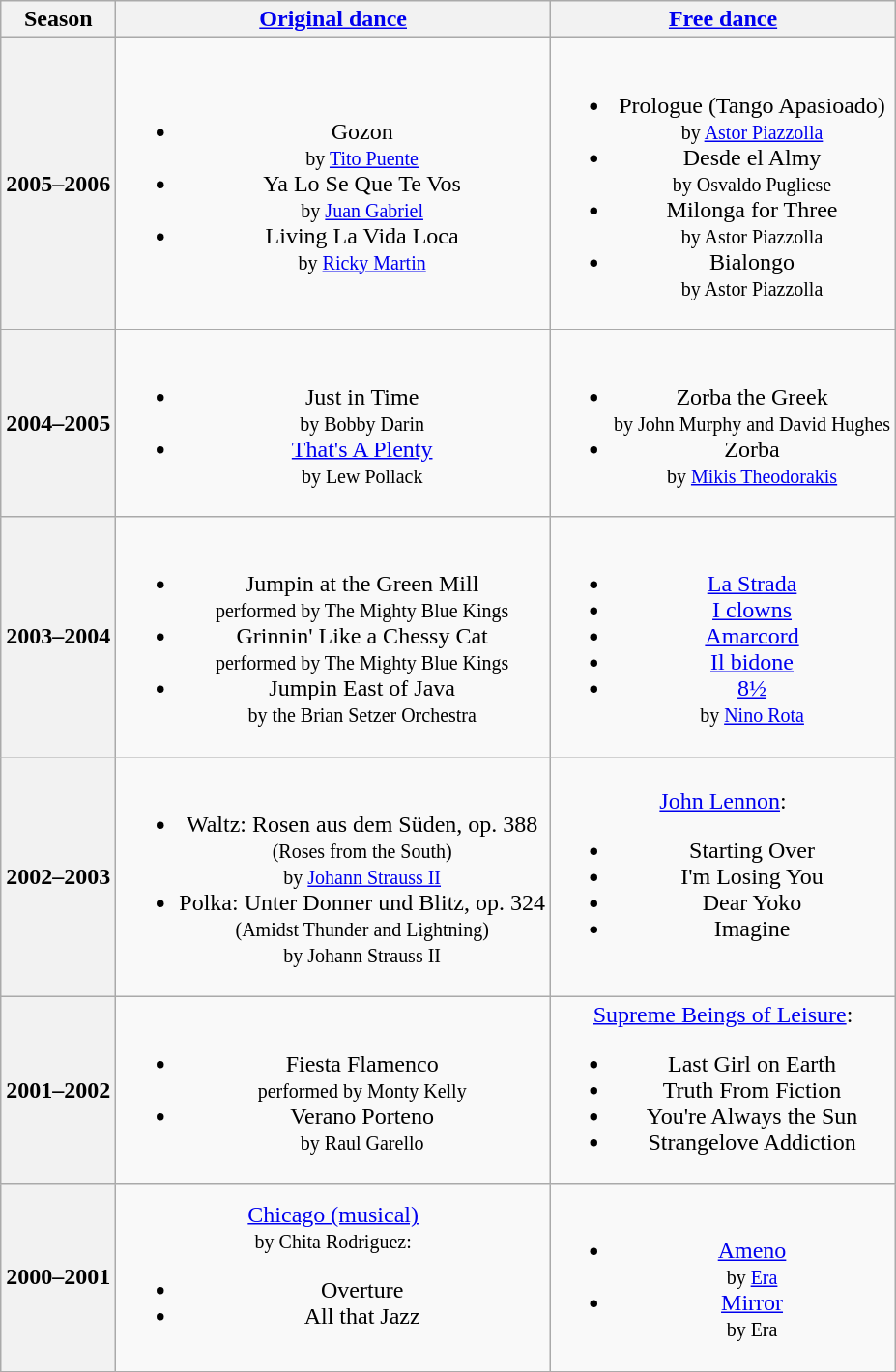<table class=wikitable style=text-align:center>
<tr>
<th>Season</th>
<th><a href='#'>Original dance</a></th>
<th><a href='#'>Free dance</a></th>
</tr>
<tr>
<th>2005–2006 <br> </th>
<td><br><ul><li>Gozon <br><small> by <a href='#'>Tito Puente</a> </small></li><li>Ya Lo Se Que Te Vos <br><small> by <a href='#'>Juan Gabriel</a> </small></li><li>Living La Vida Loca <br><small> by <a href='#'>Ricky Martin</a> </small></li></ul></td>
<td><br><ul><li>Prologue (Tango Apasioado) <br><small> by <a href='#'>Astor Piazzolla</a> </small></li><li>Desde el Almy <br><small> by Osvaldo Pugliese </small></li><li>Milonga for Three <br><small> by Astor Piazzolla </small></li><li>Bialongo <br><small> by Astor Piazzolla </small></li></ul></td>
</tr>
<tr>
<th>2004–2005 <br> </th>
<td><br><ul><li>Just in Time <br><small> by Bobby Darin </small></li><li><a href='#'>That's A Plenty</a> <br><small> by Lew Pollack </small></li></ul></td>
<td><br><ul><li>Zorba the Greek <br><small> by John Murphy and David Hughes </small></li><li>Zorba <br><small> by <a href='#'>Mikis Theodorakis</a> </small></li></ul></td>
</tr>
<tr>
<th>2003–2004 <br> </th>
<td><br><ul><li>Jumpin at the Green Mill <br><small> performed by The Mighty Blue Kings </small></li><li>Grinnin' Like a Chessy Cat <br><small> performed by The Mighty Blue Kings </small></li><li>Jumpin East of Java <br><small> by the Brian Setzer Orchestra </small></li></ul></td>
<td><br><ul><li><a href='#'>La Strada</a></li><li><a href='#'>I clowns</a></li><li><a href='#'>Amarcord</a></li><li><a href='#'>Il bidone</a></li><li><a href='#'>8½</a> <br><small> by <a href='#'>Nino Rota</a> </small></li></ul></td>
</tr>
<tr>
<th>2002–2003 <br> </th>
<td><br><ul><li>Waltz: Rosen aus dem Süden, op. 388 <br><small> (Roses from the South) <br> by <a href='#'>Johann Strauss II</a> </small></li><li>Polka: Unter Donner und Blitz, op. 324 <br><small> (Amidst Thunder and Lightning) <br> by Johann Strauss II </small></li></ul></td>
<td><a href='#'>John Lennon</a>:<br><ul><li>Starting Over</li><li>I'm Losing You</li><li>Dear Yoko</li><li>Imagine</li></ul></td>
</tr>
<tr>
<th>2001–2002 <br> </th>
<td><br><ul><li>Fiesta Flamenco <br><small> performed by Monty Kelly </small></li><li>Verano Porteno <br><small> by Raul Garello </small></li></ul></td>
<td><a href='#'>Supreme Beings of Leisure</a>:<br><ul><li>Last Girl on Earth</li><li>Truth From Fiction</li><li>You're Always the Sun</li><li>Strangelove Addiction</li></ul></td>
</tr>
<tr>
<th>2000–2001 <br> </th>
<td><a href='#'>Chicago (musical)</a> <br><small> by Chita Rodriguez: </small><br><ul><li>Overture</li><li>All that Jazz</li></ul></td>
<td><br><ul><li><a href='#'>Ameno</a> <br><small> by <a href='#'>Era</a> </small></li><li><a href='#'>Mirror</a> <br><small> by Era </small></li></ul></td>
</tr>
</table>
